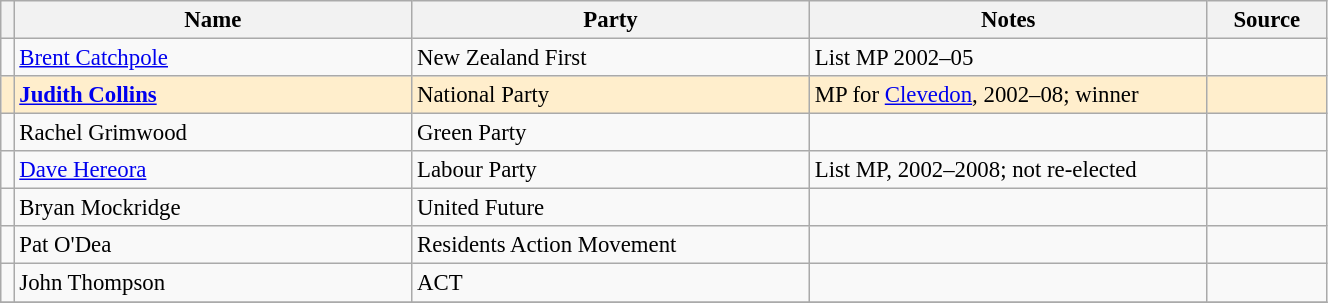<table class="wikitable" width="70%" style="font-size:95%;">
<tr>
<th width=1%></th>
<th width=30%>Name</th>
<th width=30%>Party</th>
<th width=30%>Notes</th>
<th width=9%>Source</th>
</tr>
<tr -->
<td bgcolor=></td>
<td><a href='#'>Brent Catchpole</a></td>
<td>New Zealand First</td>
<td>List MP 2002–05</td>
<td></td>
</tr>
<tr ---- bgcolor=#FFEECC>
<td bgcolor=></td>
<td><strong><a href='#'>Judith Collins</a></strong></td>
<td>National Party</td>
<td>MP for <a href='#'>Clevedon</a>, 2002–08; winner</td>
<td></td>
</tr>
<tr -->
<td bgcolor=></td>
<td>Rachel Grimwood</td>
<td>Green Party</td>
<td></td>
<td></td>
</tr>
<tr -->
<td bgcolor=></td>
<td><a href='#'>Dave Hereora</a></td>
<td>Labour Party</td>
<td>List MP, 2002–2008; not re-elected</td>
<td></td>
</tr>
<tr -->
<td bgcolor=></td>
<td>Bryan Mockridge</td>
<td>United Future</td>
<td></td>
<td></td>
</tr>
<tr -->
<td bgcolor=></td>
<td>Pat O'Dea</td>
<td>Residents Action Movement</td>
<td></td>
<td></td>
</tr>
<tr -->
<td bgcolor=></td>
<td>John Thompson</td>
<td>ACT</td>
<td></td>
<td></td>
</tr>
<tr -->
</tr>
</table>
